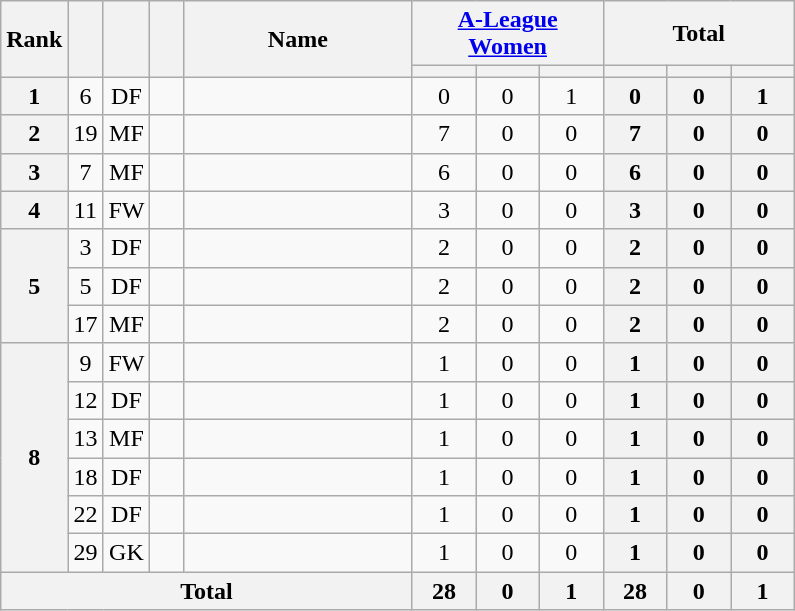<table class="wikitable sortable" style="text-align:center;">
<tr>
<th rowspan="2" width="15">Rank</th>
<th rowspan="2" width="15"></th>
<th rowspan="2" width="15"></th>
<th rowspan="2" width="15"></th>
<th rowspan="2" width="145">Name</th>
<th colspan="3" width="120"><a href='#'>A-League Women</a></th>
<th colspan="3" width="120">Total</th>
</tr>
<tr>
<th style="width:30px"></th>
<th style="width:30px"></th>
<th style="width:30px"></th>
<th style="width:30px"></th>
<th style="width:30px"></th>
<th style="width:30px"></th>
</tr>
<tr>
<th>1</th>
<td>6</td>
<td>DF</td>
<td></td>
<td align="left"><br></td>
<td>0</td>
<td>0</td>
<td>1<br></td>
<th>0</th>
<th>0</th>
<th>1</th>
</tr>
<tr>
<th>2</th>
<td>19</td>
<td>MF</td>
<td></td>
<td align="left"><br></td>
<td>7</td>
<td>0</td>
<td>0<br></td>
<th>7</th>
<th>0</th>
<th>0</th>
</tr>
<tr>
<th>3</th>
<td>7</td>
<td>MF</td>
<td></td>
<td align="left"><br></td>
<td>6</td>
<td>0</td>
<td>0<br></td>
<th>6</th>
<th>0</th>
<th>0</th>
</tr>
<tr>
<th>4</th>
<td>11</td>
<td>FW</td>
<td></td>
<td align="left"><br></td>
<td>3</td>
<td>0</td>
<td>0<br></td>
<th>3</th>
<th>0</th>
<th>0</th>
</tr>
<tr>
<th rowspan="3">5</th>
<td>3</td>
<td>DF</td>
<td></td>
<td align="left"><br></td>
<td>2</td>
<td>0</td>
<td>0<br></td>
<th>2</th>
<th>0</th>
<th>0</th>
</tr>
<tr>
<td>5</td>
<td>DF</td>
<td></td>
<td align="left"><br></td>
<td>2</td>
<td>0</td>
<td>0<br></td>
<th>2</th>
<th>0</th>
<th>0</th>
</tr>
<tr>
<td>17</td>
<td>MF</td>
<td></td>
<td align="left"><br></td>
<td>2</td>
<td>0</td>
<td>0<br></td>
<th>2</th>
<th>0</th>
<th>0</th>
</tr>
<tr>
<th rowspan="6">8</th>
<td>9</td>
<td>FW</td>
<td></td>
<td align="left"><br></td>
<td>1</td>
<td>0</td>
<td>0<br></td>
<th>1</th>
<th>0</th>
<th>0</th>
</tr>
<tr>
<td>12</td>
<td>DF</td>
<td></td>
<td align="left"><br></td>
<td>1</td>
<td>0</td>
<td>0<br></td>
<th>1</th>
<th>0</th>
<th>0</th>
</tr>
<tr>
<td>13</td>
<td>MF</td>
<td></td>
<td align="left"><br></td>
<td>1</td>
<td>0</td>
<td>0<br></td>
<th>1</th>
<th>0</th>
<th>0</th>
</tr>
<tr>
<td>18</td>
<td>DF</td>
<td></td>
<td align="left"><br></td>
<td>1</td>
<td>0</td>
<td>0<br></td>
<th>1</th>
<th>0</th>
<th>0</th>
</tr>
<tr>
<td>22</td>
<td>DF</td>
<td></td>
<td align="left"><br></td>
<td>1</td>
<td>0</td>
<td>0<br></td>
<th>1</th>
<th>0</th>
<th>0</th>
</tr>
<tr>
<td>29</td>
<td>GK</td>
<td></td>
<td align="left"><br></td>
<td>1</td>
<td>0</td>
<td>0<br></td>
<th>1</th>
<th>0</th>
<th>0</th>
</tr>
<tr>
<th colspan="5">Total<br></th>
<th>28</th>
<th>0</th>
<th>1<br></th>
<th>28</th>
<th>0</th>
<th>1</th>
</tr>
</table>
